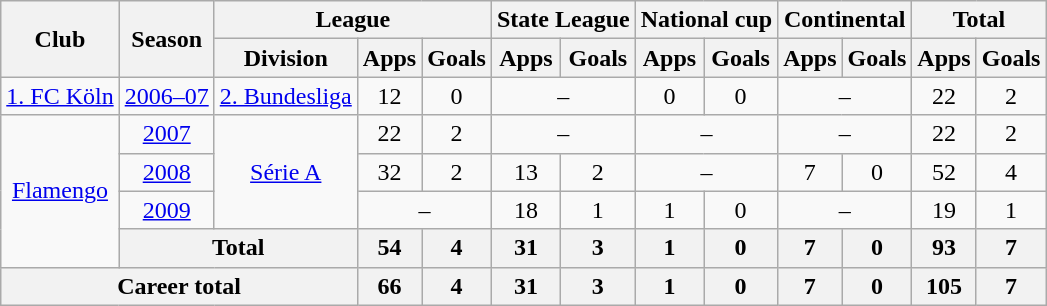<table class="wikitable" style="text-align:center">
<tr>
<th rowspan="2">Club</th>
<th rowspan="2">Season</th>
<th colspan="3">League</th>
<th colspan="2">State League</th>
<th colspan="2">National cup</th>
<th colspan="2">Continental</th>
<th colspan="2">Total</th>
</tr>
<tr>
<th>Division</th>
<th>Apps</th>
<th>Goals</th>
<th>Apps</th>
<th>Goals</th>
<th>Apps</th>
<th>Goals</th>
<th>Apps</th>
<th>Goals</th>
<th>Apps</th>
<th>Goals</th>
</tr>
<tr>
<td><a href='#'>1. FC Köln</a></td>
<td><a href='#'>2006–07</a></td>
<td><a href='#'>2. Bundesliga</a></td>
<td>12</td>
<td>0</td>
<td colspan="2">–</td>
<td>0</td>
<td>0</td>
<td colspan="2">–</td>
<td>22</td>
<td>2</td>
</tr>
<tr>
<td rowspan="4"><a href='#'>Flamengo</a></td>
<td><a href='#'>2007</a></td>
<td rowspan="3"><a href='#'>Série A</a></td>
<td>22</td>
<td>2</td>
<td colspan="2">–</td>
<td colspan="2">–</td>
<td colspan="2">–</td>
<td>22</td>
<td>2</td>
</tr>
<tr>
<td><a href='#'>2008</a></td>
<td>32</td>
<td>2</td>
<td>13</td>
<td>2</td>
<td colspan="2">–</td>
<td>7</td>
<td>0</td>
<td>52</td>
<td>4</td>
</tr>
<tr>
<td><a href='#'>2009</a></td>
<td colspan="2">–</td>
<td>18</td>
<td>1</td>
<td>1</td>
<td>0</td>
<td colspan="2">–</td>
<td>19</td>
<td>1</td>
</tr>
<tr>
<th colspan="2">Total</th>
<th>54</th>
<th>4</th>
<th>31</th>
<th>3</th>
<th>1</th>
<th>0</th>
<th>7</th>
<th>0</th>
<th>93</th>
<th>7</th>
</tr>
<tr>
<th colspan="3">Career total</th>
<th>66</th>
<th>4</th>
<th>31</th>
<th>3</th>
<th>1</th>
<th>0</th>
<th>7</th>
<th>0</th>
<th>105</th>
<th>7</th>
</tr>
</table>
